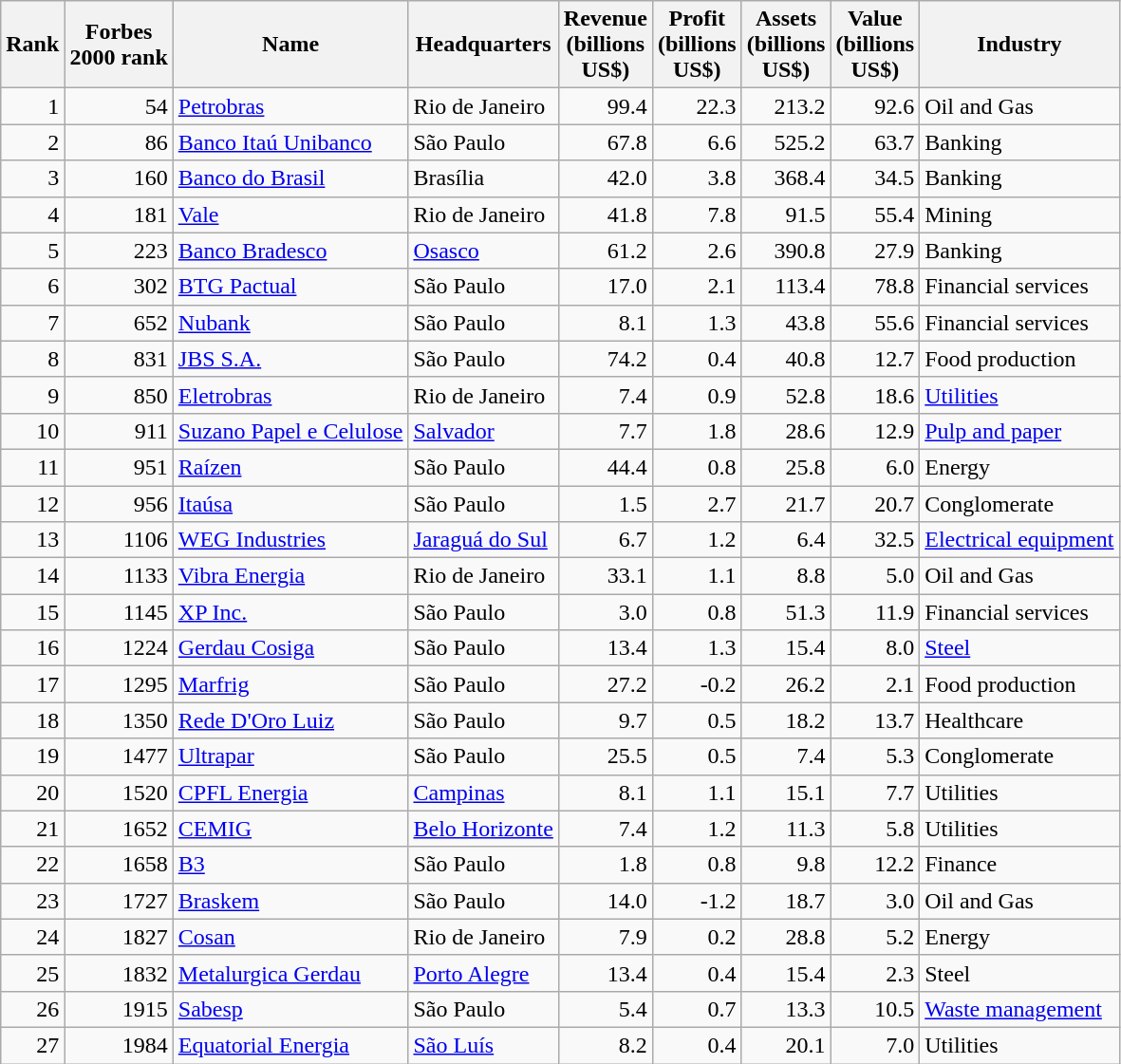<table class="wikitable sortable" style="text-align:right;">
<tr>
<th align="center">Rank</th>
<th align="center">Forbes <br>2000 rank</th>
<th align="center">Name</th>
<th align="center">Headquarters</th>
<th align="center">Revenue<br>(billions <br>US$)</th>
<th align="center">Profit<br>(billions <br>US$)</th>
<th align="center">Assets<br>(billions <br>US$)</th>
<th align="center">Value<br>(billions <br>US$)</th>
<th align="center">Industry</th>
</tr>
<tr>
<td>1</td>
<td>54</td>
<td align="left"><a href='#'>Petrobras</a></td>
<td align="left">Rio de Janeiro</td>
<td>99.4</td>
<td>22.3</td>
<td>213.2</td>
<td>92.6</td>
<td align="left">Oil and Gas</td>
</tr>
<tr>
<td>2</td>
<td>86</td>
<td align="left"><a href='#'>Banco Itaú Unibanco</a></td>
<td align="left">São Paulo</td>
<td>67.8</td>
<td>6.6</td>
<td>525.2</td>
<td>63.7</td>
<td align="left">Banking</td>
</tr>
<tr>
<td>3</td>
<td>160</td>
<td align="left"><a href='#'>Banco do Brasil</a></td>
<td align="left">Brasília</td>
<td>42.0</td>
<td>3.8</td>
<td>368.4</td>
<td>34.5</td>
<td align="left">Banking</td>
</tr>
<tr>
<td>4</td>
<td>181</td>
<td align="left"><a href='#'>Vale</a></td>
<td align="left">Rio de Janeiro</td>
<td>41.8</td>
<td>7.8</td>
<td>91.5</td>
<td>55.4</td>
<td align="left">Mining</td>
</tr>
<tr>
<td>5</td>
<td>223</td>
<td align="left"><a href='#'>Banco Bradesco</a></td>
<td align="left"><a href='#'>Osasco</a></td>
<td>61.2</td>
<td>2.6</td>
<td>390.8</td>
<td>27.9</td>
<td align="left">Banking</td>
</tr>
<tr>
<td>6</td>
<td>302</td>
<td align="left"><a href='#'>BTG Pactual</a></td>
<td align="left">São Paulo</td>
<td>17.0</td>
<td>2.1</td>
<td>113.4</td>
<td>78.8</td>
<td align="left">Financial services</td>
</tr>
<tr>
<td>7</td>
<td>652</td>
<td align="left"><a href='#'>Nubank</a></td>
<td align="left">São Paulo</td>
<td>8.1</td>
<td>1.3</td>
<td>43.8</td>
<td>55.6</td>
<td align="left">Financial services</td>
</tr>
<tr>
<td>8</td>
<td>831</td>
<td align="left"><a href='#'>JBS S.A.</a></td>
<td align="left">São Paulo</td>
<td>74.2</td>
<td>0.4</td>
<td>40.8</td>
<td>12.7</td>
<td align="left">Food production</td>
</tr>
<tr>
<td>9</td>
<td>850</td>
<td align="left"><a href='#'>Eletrobras</a></td>
<td align="left">Rio de Janeiro</td>
<td>7.4</td>
<td>0.9</td>
<td>52.8</td>
<td>18.6</td>
<td align="left"><a href='#'>Utilities</a></td>
</tr>
<tr>
<td>10</td>
<td>911</td>
<td align="left"><a href='#'>Suzano Papel e Celulose</a></td>
<td align="left"><a href='#'>Salvador</a></td>
<td>7.7</td>
<td>1.8</td>
<td>28.6</td>
<td>12.9</td>
<td align="left"><a href='#'>Pulp and paper</a></td>
</tr>
<tr>
<td>11</td>
<td>951</td>
<td align="left"><a href='#'>Raízen</a></td>
<td align="left">São Paulo</td>
<td>44.4</td>
<td>0.8</td>
<td>25.8</td>
<td>6.0</td>
<td align="left">Energy</td>
</tr>
<tr>
<td>12</td>
<td>956</td>
<td align="left"><a href='#'>Itaúsa</a></td>
<td align="left">São Paulo</td>
<td>1.5</td>
<td>2.7</td>
<td>21.7</td>
<td>20.7</td>
<td align="left">Conglomerate</td>
</tr>
<tr>
<td>13</td>
<td>1106</td>
<td align="left"><a href='#'>WEG Industries</a></td>
<td align="left"><a href='#'>Jaraguá do Sul</a></td>
<td>6.7</td>
<td>1.2</td>
<td>6.4</td>
<td>32.5</td>
<td align="left"><a href='#'>Electrical equipment</a></td>
</tr>
<tr>
<td>14</td>
<td>1133</td>
<td align="left"><a href='#'>Vibra Energia</a></td>
<td align="left">Rio de Janeiro</td>
<td>33.1</td>
<td>1.1</td>
<td>8.8</td>
<td>5.0</td>
<td align="left">Oil and Gas</td>
</tr>
<tr>
<td>15</td>
<td>1145</td>
<td align="left"><a href='#'>XP Inc.</a></td>
<td align="left">São Paulo</td>
<td>3.0</td>
<td>0.8</td>
<td>51.3</td>
<td>11.9</td>
<td align="left">Financial services</td>
</tr>
<tr>
<td>16</td>
<td>1224</td>
<td align="left"><a href='#'>Gerdau Cosiga</a></td>
<td align="left">São Paulo</td>
<td>13.4</td>
<td>1.3</td>
<td>15.4</td>
<td>8.0</td>
<td align="left"><a href='#'>Steel</a></td>
</tr>
<tr>
<td>17</td>
<td>1295</td>
<td align="left"><a href='#'>Marfrig</a></td>
<td align="left">São Paulo</td>
<td>27.2</td>
<td>-0.2</td>
<td>26.2</td>
<td>2.1</td>
<td align="left">Food production</td>
</tr>
<tr>
<td>18</td>
<td>1350</td>
<td align="left"><a href='#'>Rede D'Oro Luiz</a></td>
<td align="left">São Paulo</td>
<td>9.7</td>
<td>0.5</td>
<td>18.2</td>
<td>13.7</td>
<td align="left">Healthcare</td>
</tr>
<tr>
<td>19</td>
<td>1477</td>
<td align="left"><a href='#'>Ultrapar</a></td>
<td align="left">São Paulo</td>
<td>25.5</td>
<td>0.5</td>
<td>7.4</td>
<td>5.3</td>
<td align="left">Conglomerate</td>
</tr>
<tr>
<td>20</td>
<td>1520</td>
<td align="left"><a href='#'>CPFL Energia</a></td>
<td align="left"><a href='#'>Campinas</a></td>
<td>8.1</td>
<td>1.1</td>
<td>15.1</td>
<td>7.7</td>
<td align="left">Utilities</td>
</tr>
<tr>
<td>21</td>
<td>1652</td>
<td align="left"><a href='#'>CEMIG</a></td>
<td align="left"><a href='#'>Belo Horizonte</a></td>
<td>7.4</td>
<td>1.2</td>
<td>11.3</td>
<td>5.8</td>
<td align="left">Utilities</td>
</tr>
<tr>
<td>22</td>
<td>1658</td>
<td align="left"><a href='#'>B3</a></td>
<td align="left">São Paulo</td>
<td>1.8</td>
<td>0.8</td>
<td>9.8</td>
<td>12.2</td>
<td align="left">Finance</td>
</tr>
<tr>
<td>23</td>
<td>1727</td>
<td align="left"><a href='#'>Braskem</a></td>
<td align="left">São Paulo</td>
<td>14.0</td>
<td>-1.2</td>
<td>18.7</td>
<td>3.0</td>
<td align="left">Oil and Gas</td>
</tr>
<tr>
<td>24</td>
<td>1827</td>
<td align="left"><a href='#'>Cosan</a></td>
<td align="left">Rio de Janeiro</td>
<td>7.9</td>
<td>0.2</td>
<td>28.8</td>
<td>5.2</td>
<td align="left">Energy</td>
</tr>
<tr>
<td>25</td>
<td>1832</td>
<td align="left"><a href='#'>Metalurgica Gerdau</a></td>
<td align="left"><a href='#'>Porto Alegre</a></td>
<td>13.4</td>
<td>0.4</td>
<td>15.4</td>
<td>2.3</td>
<td align="left">Steel</td>
</tr>
<tr>
<td>26</td>
<td>1915</td>
<td align="left"><a href='#'>Sabesp</a></td>
<td align="left">São Paulo</td>
<td>5.4</td>
<td>0.7</td>
<td>13.3</td>
<td>10.5</td>
<td align="left"><a href='#'>Waste management</a></td>
</tr>
<tr>
<td>27</td>
<td>1984</td>
<td align="left"><a href='#'>Equatorial Energia</a></td>
<td align="left"><a href='#'>São Luís</a></td>
<td>8.2</td>
<td>0.4</td>
<td>20.1</td>
<td>7.0</td>
<td align="left">Utilities</td>
</tr>
</table>
